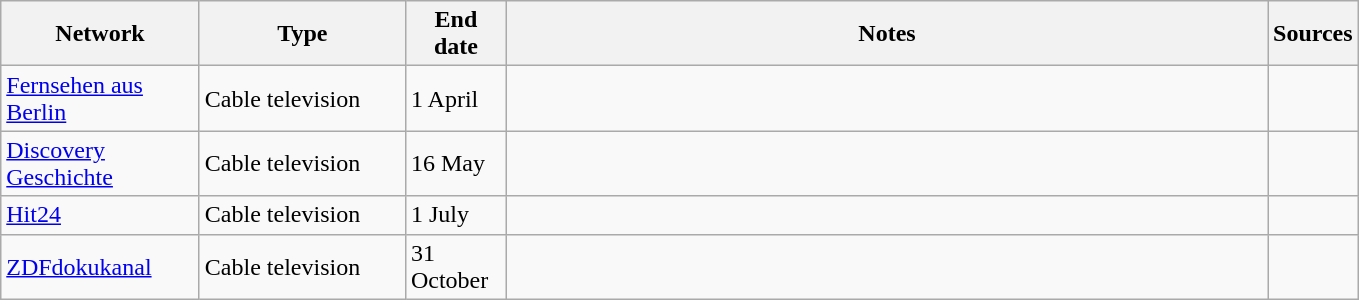<table class="wikitable">
<tr>
<th style="text-align:center; width:125px">Network</th>
<th style="text-align:center; width:130px">Type</th>
<th style="text-align:center; width:60px">End date</th>
<th style="text-align:center; width:500px">Notes</th>
<th style="text-align:center; width:30px">Sources</th>
</tr>
<tr>
<td><a href='#'>Fernsehen aus Berlin</a></td>
<td>Cable television</td>
<td>1 April</td>
<td></td>
<td></td>
</tr>
<tr>
<td><a href='#'>Discovery Geschichte</a></td>
<td>Cable television</td>
<td>16 May</td>
<td></td>
<td></td>
</tr>
<tr>
<td><a href='#'>Hit24</a></td>
<td>Cable television</td>
<td>1 July</td>
<td></td>
<td></td>
</tr>
<tr>
<td><a href='#'>ZDFdokukanal</a></td>
<td>Cable television</td>
<td>31 October</td>
<td></td>
<td></td>
</tr>
</table>
